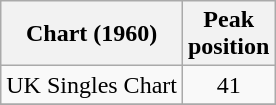<table class="wikitable sortable">
<tr>
<th align="left">Chart (1960)</th>
<th align="center">Peak<br>position</th>
</tr>
<tr>
<td align="left">UK Singles Chart</td>
<td align="center">41</td>
</tr>
<tr>
</tr>
</table>
